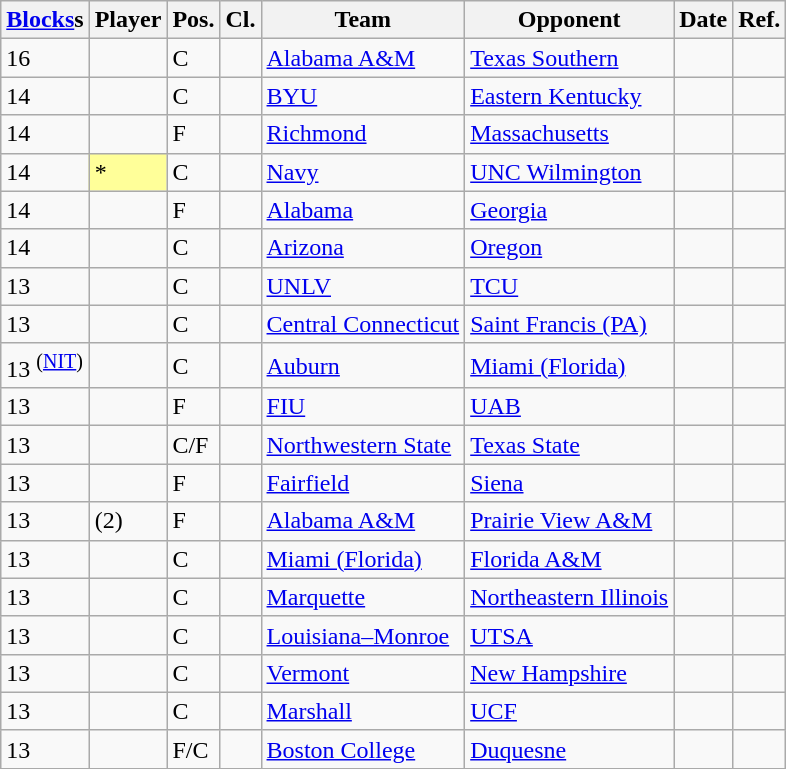<table class="wikitable sortable">
<tr>
<th><a href='#'>Blocks</a>s</th>
<th>Player</th>
<th>Pos.</th>
<th>Cl.</th>
<th>Team</th>
<th>Opponent</th>
<th>Date</th>
<th class="unsortable">Ref.</th>
</tr>
<tr>
<td>16</td>
<td></td>
<td>C</td>
<td></td>
<td><a href='#'>Alabama A&M</a></td>
<td><a href='#'>Texas Southern</a></td>
<td></td>
<td align="center"></td>
</tr>
<tr>
<td>14</td>
<td></td>
<td>C</td>
<td></td>
<td><a href='#'>BYU</a></td>
<td><a href='#'>Eastern Kentucky</a></td>
<td></td>
<td align="center"></td>
</tr>
<tr>
<td>14</td>
<td></td>
<td>F</td>
<td></td>
<td><a href='#'>Richmond</a></td>
<td><a href='#'>Massachusetts</a></td>
<td></td>
<td align="center"></td>
</tr>
<tr>
<td>14</td>
<td style="background-color:#FFFF99;">*</td>
<td>C</td>
<td></td>
<td><a href='#'>Navy</a></td>
<td><a href='#'>UNC Wilmington</a></td>
<td></td>
<td align="center"></td>
</tr>
<tr>
<td>14</td>
<td></td>
<td>F</td>
<td></td>
<td><a href='#'>Alabama</a></td>
<td><a href='#'>Georgia</a></td>
<td></td>
<td align="center"></td>
</tr>
<tr>
<td>14</td>
<td></td>
<td>C</td>
<td></td>
<td><a href='#'>Arizona</a></td>
<td><a href='#'>Oregon</a></td>
<td></td>
<td align="center"></td>
</tr>
<tr>
<td>13</td>
<td></td>
<td>C</td>
<td></td>
<td><a href='#'>UNLV</a></td>
<td><a href='#'>TCU</a></td>
<td></td>
<td align="center"></td>
</tr>
<tr>
<td>13</td>
<td></td>
<td>C</td>
<td></td>
<td><a href='#'>Central Connecticut</a></td>
<td><a href='#'>Saint Francis (PA)</a></td>
<td></td>
<td align="center"></td>
</tr>
<tr>
<td>13 <sup>(<a href='#'>NIT</a>)</sup></td>
<td></td>
<td>C</td>
<td></td>
<td><a href='#'>Auburn</a></td>
<td><a href='#'>Miami (Florida)</a></td>
<td></td>
<td align="center"></td>
</tr>
<tr>
<td>13</td>
<td></td>
<td>F</td>
<td></td>
<td><a href='#'>FIU</a></td>
<td><a href='#'>UAB</a></td>
<td></td>
<td align="center"></td>
</tr>
<tr>
<td>13</td>
<td></td>
<td>C/F</td>
<td></td>
<td><a href='#'>Northwestern State</a></td>
<td><a href='#'>Texas State</a></td>
<td></td>
<td align="center"></td>
</tr>
<tr>
<td>13</td>
<td></td>
<td>F</td>
<td></td>
<td><a href='#'>Fairfield</a></td>
<td><a href='#'>Siena</a></td>
<td></td>
<td align="center"></td>
</tr>
<tr>
<td>13</td>
<td> (2)</td>
<td>F</td>
<td></td>
<td><a href='#'>Alabama A&M</a></td>
<td><a href='#'>Prairie View A&M</a></td>
<td></td>
<td align="center"></td>
</tr>
<tr>
<td>13</td>
<td></td>
<td>C</td>
<td></td>
<td><a href='#'>Miami (Florida)</a></td>
<td><a href='#'>Florida A&M</a></td>
<td></td>
<td align="center"></td>
</tr>
<tr>
<td>13</td>
<td></td>
<td>C</td>
<td></td>
<td><a href='#'>Marquette</a></td>
<td><a href='#'>Northeastern Illinois</a></td>
<td></td>
<td align="center"></td>
</tr>
<tr>
<td>13</td>
<td></td>
<td>C</td>
<td></td>
<td><a href='#'>Louisiana–Monroe</a></td>
<td><a href='#'>UTSA</a></td>
<td></td>
<td align="center"></td>
</tr>
<tr>
<td>13</td>
<td></td>
<td>C</td>
<td></td>
<td><a href='#'>Vermont</a></td>
<td><a href='#'>New Hampshire</a></td>
<td></td>
<td align="center"></td>
</tr>
<tr>
<td>13</td>
<td></td>
<td>C</td>
<td></td>
<td><a href='#'>Marshall</a></td>
<td><a href='#'>UCF</a></td>
<td></td>
<td align="center"></td>
</tr>
<tr>
<td>13</td>
<td></td>
<td>F/C</td>
<td></td>
<td><a href='#'>Boston College</a></td>
<td><a href='#'>Duquesne</a></td>
<td></td>
<td align="center"></td>
</tr>
<tr>
</tr>
</table>
